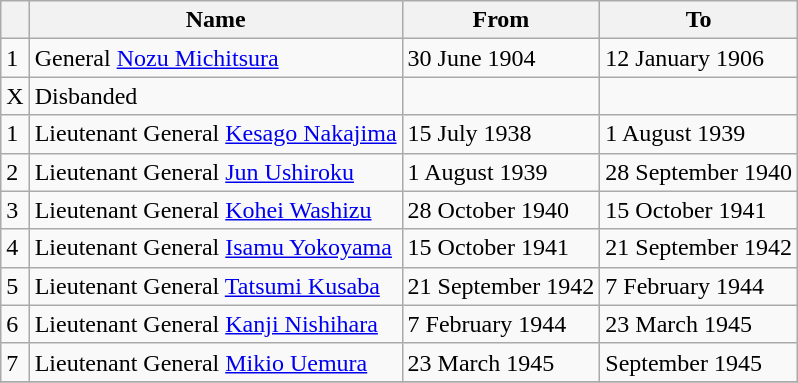<table class=wikitable>
<tr>
<th></th>
<th>Name</th>
<th>From</th>
<th>To</th>
</tr>
<tr>
<td>1</td>
<td>General <a href='#'>Nozu Michitsura</a></td>
<td>30 June 1904</td>
<td>12 January 1906</td>
</tr>
<tr>
<td>X</td>
<td>Disbanded</td>
<td></td>
<td></td>
</tr>
<tr>
<td>1</td>
<td>Lieutenant General <a href='#'>Kesago Nakajima</a></td>
<td>15 July 1938</td>
<td>1 August 1939</td>
</tr>
<tr>
<td>2</td>
<td>Lieutenant General <a href='#'>Jun Ushiroku</a></td>
<td>1 August 1939</td>
<td>28 September 1940</td>
</tr>
<tr>
<td>3</td>
<td>Lieutenant General <a href='#'>Kohei Washizu</a></td>
<td>28 October 1940</td>
<td>15 October 1941</td>
</tr>
<tr>
<td>4</td>
<td>Lieutenant General <a href='#'>Isamu Yokoyama</a></td>
<td>15 October 1941</td>
<td>21 September 1942</td>
</tr>
<tr>
<td>5</td>
<td>Lieutenant General <a href='#'>Tatsumi Kusaba</a></td>
<td>21 September 1942</td>
<td>7 February 1944</td>
</tr>
<tr>
<td>6</td>
<td>Lieutenant General <a href='#'>Kanji Nishihara</a></td>
<td>7 February 1944</td>
<td>23 March 1945</td>
</tr>
<tr>
<td>7</td>
<td>Lieutenant General <a href='#'>Mikio Uemura</a></td>
<td>23 March 1945</td>
<td>September 1945</td>
</tr>
<tr>
</tr>
</table>
